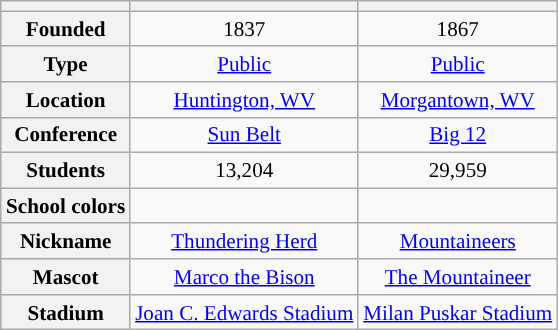<table class="wikitable" style="float:right; clear:right; margin-left:1em; font-size:88%;">
<tr>
<th></th>
<th><a href='#'></a></th>
<th><a href='#'></a></th>
</tr>
<tr>
<th scope=row>Founded</th>
<td align=center>1837</td>
<td align=center>1867</td>
</tr>
<tr>
<th scope=row>Type</th>
<td align=center><a href='#'>Public</a></td>
<td align=center><a href='#'>Public</a></td>
</tr>
<tr>
<th scope=row>Location</th>
<td align=center><a href='#'>Huntington, WV</a></td>
<td align=center><a href='#'>Morgantown, WV</a></td>
</tr>
<tr>
<th scope=row>Conference</th>
<td align=center><a href='#'>Sun Belt</a></td>
<td align=center><a href='#'>Big 12</a></td>
</tr>
<tr>
<th scope=row>Students</th>
<td align=center>13,204</td>
<td align=center>29,959</td>
</tr>
<tr>
<th scope=row>School colors</th>
<td align=center> </td>
<td align=center> </td>
</tr>
<tr>
<th scope=row>Nickname</th>
<td align=center><a href='#'>Thundering Herd</a></td>
<td align=center><a href='#'>Mountaineers</a></td>
</tr>
<tr>
<th scope=row>Mascot</th>
<td align=center><a href='#'>Marco the Bison</a></td>
<td align=center><a href='#'>The Mountaineer</a></td>
</tr>
<tr>
<th scope=row>Stadium</th>
<td align=center><a href='#'>Joan C. Edwards Stadium</a></td>
<td align=center><a href='#'>Milan Puskar Stadium</a></td>
</tr>
</table>
